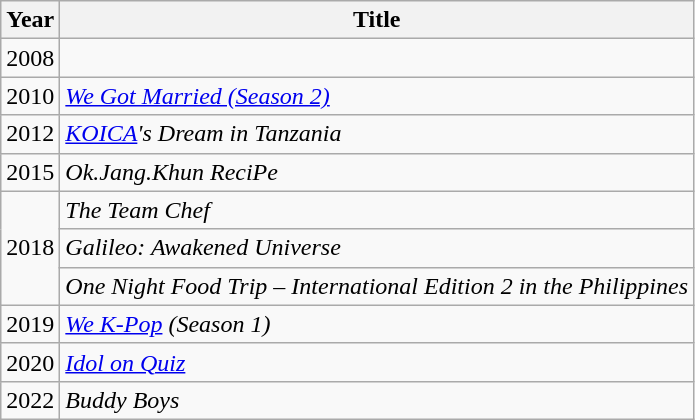<table class="wikitable">
<tr>
<th>Year</th>
<th>Title</th>
</tr>
<tr>
<td>2008</td>
<td><em></em></td>
</tr>
<tr>
<td>2010</td>
<td><em><a href='#'>We Got Married (Season 2)</a></em></td>
</tr>
<tr>
<td>2012</td>
<td><em><a href='#'>KOICA</a>'s Dream in Tanzania</em></td>
</tr>
<tr>
<td>2015</td>
<td><em>Ok.Jang.Khun ReciPe</em></td>
</tr>
<tr>
<td rowspan="3">2018</td>
<td><em>The Team Chef</em></td>
</tr>
<tr>
<td><em>Galileo: Awakened Universe</em></td>
</tr>
<tr>
<td><em>One Night Food Trip – International Edition 2 in the Philippines</em></td>
</tr>
<tr>
<td>2019</td>
<td><em><a href='#'>We K-Pop</a> (Season 1)</em></td>
</tr>
<tr>
<td>2020</td>
<td><em><a href='#'>Idol on Quiz</a></em></td>
</tr>
<tr>
<td>2022</td>
<td><em>Buddy Boys</em></td>
</tr>
</table>
